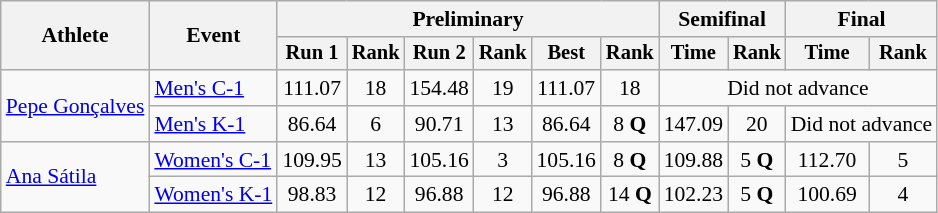<table class="wikitable" style="font-size:90%">
<tr>
<th rowspan=2>Athlete</th>
<th rowspan=2>Event</th>
<th colspan=6>Preliminary</th>
<th colspan=2>Semifinal</th>
<th colspan=2>Final</th>
</tr>
<tr style="font-size:95%">
<th>Run 1</th>
<th>Rank</th>
<th>Run 2</th>
<th>Rank</th>
<th>Best</th>
<th>Rank</th>
<th>Time</th>
<th>Rank</th>
<th>Time</th>
<th>Rank</th>
</tr>
<tr align=center>
<td align=left rowspan=2><a href='#'>Pepe Gonçalves</a></td>
<td align=left><a href='#'>Men's C-1</a></td>
<td>111.07</td>
<td>18</td>
<td>154.48</td>
<td>19</td>
<td>111.07</td>
<td>18</td>
<td colspan=4>Did not advance</td>
</tr>
<tr align=center>
<td align=left><a href='#'>Men's K-1</a></td>
<td>86.64</td>
<td>6</td>
<td>90.71</td>
<td>13</td>
<td>86.64</td>
<td>8 <strong>Q</strong></td>
<td>147.09</td>
<td>20</td>
<td colspan=2>Did not advance</td>
</tr>
<tr align=center>
<td align=left rowspan=2><a href='#'>Ana Sátila</a></td>
<td align=left><a href='#'>Women's C-1</a></td>
<td>109.95</td>
<td>13</td>
<td>105.16</td>
<td>3</td>
<td>105.16</td>
<td>8 <strong>Q</strong></td>
<td>109.88</td>
<td>5 <strong>Q</strong></td>
<td>112.70</td>
<td>5</td>
</tr>
<tr align=center>
<td align=left><a href='#'>Women's K-1</a></td>
<td>98.83</td>
<td>12</td>
<td>96.88</td>
<td>12</td>
<td>96.88</td>
<td>14 <strong>Q</strong></td>
<td>102.23</td>
<td>5 <strong>Q</strong></td>
<td>100.69</td>
<td>4</td>
</tr>
</table>
